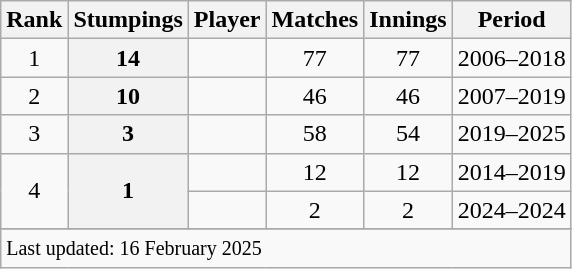<table class="wikitable plainrowheaders sortable">
<tr>
<th scope=col>Rank</th>
<th scope=col>Stumpings</th>
<th scope=col>Player</th>
<th scope=col>Matches</th>
<th scope=col>Innings</th>
<th scope=col>Period</th>
</tr>
<tr>
<td align=center>1</td>
<th scope=row style=text-align:center;>14</th>
<td></td>
<td align=center>77</td>
<td align=center>77</td>
<td>2006–2018</td>
</tr>
<tr>
<td align=center>2</td>
<th scope=row style=text-align:center;>10</th>
<td></td>
<td align=center>46</td>
<td align=center>46</td>
<td>2007–2019</td>
</tr>
<tr>
<td align=center>3</td>
<th scope=row style=text-align:center;>3</th>
<td></td>
<td align="center">58</td>
<td align="center">54</td>
<td>2019–2025</td>
</tr>
<tr>
<td rowspan="2" align="center">4</td>
<th rowspan="2" scope="row" style="text-align:center;">1</th>
<td></td>
<td align="center">12</td>
<td align="center">12</td>
<td>2014–2019</td>
</tr>
<tr>
<td></td>
<td align="center">2</td>
<td align="center">2</td>
<td>2024–2024</td>
</tr>
<tr>
</tr>
<tr class=sortbottom>
<td colspan=6><small>Last updated: 16 February 2025</small></td>
</tr>
</table>
